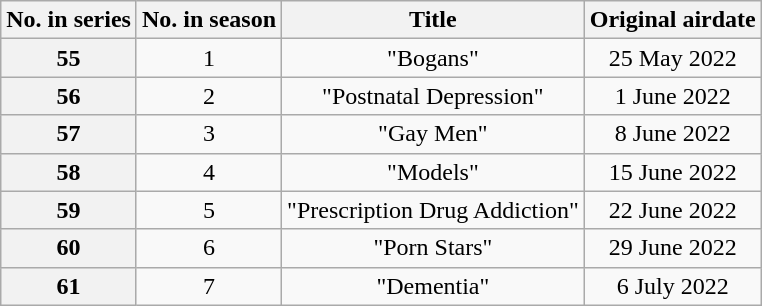<table class="wikitable plainrowheaders" style="text-align:center;">
<tr>
<th>No. in series</th>
<th>No. in season</th>
<th>Title</th>
<th>Original airdate</th>
</tr>
<tr>
<th>55</th>
<td>1</td>
<td>"Bogans"</td>
<td>25 May 2022</td>
</tr>
<tr>
<th>56</th>
<td>2</td>
<td>"Postnatal Depression"</td>
<td>1 June 2022</td>
</tr>
<tr>
<th>57</th>
<td>3</td>
<td>"Gay Men"</td>
<td>8 June 2022</td>
</tr>
<tr>
<th>58</th>
<td>4</td>
<td>"Models"</td>
<td>15 June 2022</td>
</tr>
<tr>
<th>59</th>
<td>5</td>
<td>"Prescription Drug Addiction"</td>
<td>22 June 2022</td>
</tr>
<tr>
<th>60</th>
<td>6</td>
<td>"Porn Stars"</td>
<td>29 June 2022</td>
</tr>
<tr>
<th>61</th>
<td>7</td>
<td>"Dementia"</td>
<td>6 July 2022</td>
</tr>
</table>
